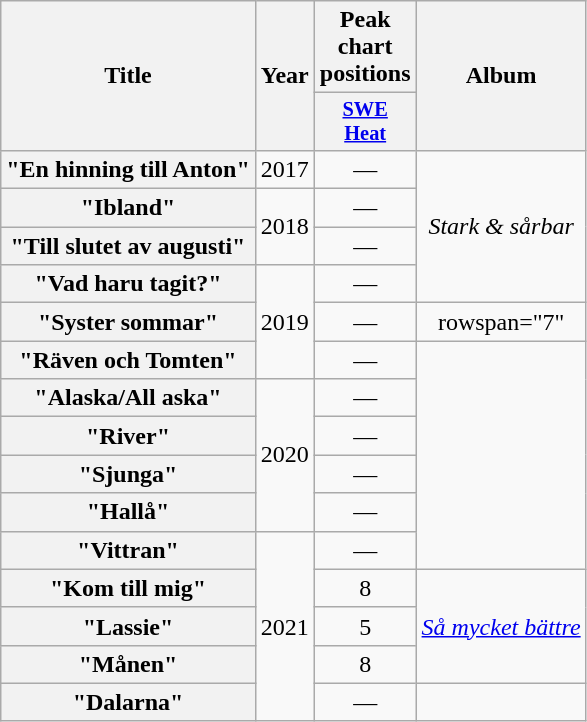<table class="wikitable plainrowheaders" style="text-align:center;">
<tr>
<th scope="col" rowspan="2">Title</th>
<th scope="col" rowspan="2">Year</th>
<th scope="col" colspan="1">Peak chart positions</th>
<th scope="col" rowspan="2">Album</th>
</tr>
<tr>
<th scope="col" style="width:3em;font-size:85%;"><a href='#'>SWE<br>Heat</a></th>
</tr>
<tr>
<th scope="row">"En hinning till Anton"</th>
<td>2017</td>
<td>—</td>
<td rowspan="4"><em>Stark & sårbar</em></td>
</tr>
<tr>
<th scope="row">"Ibland"</th>
<td rowspan="2">2018</td>
<td>—</td>
</tr>
<tr>
<th scope="row">"Till slutet av augusti"</th>
<td>—</td>
</tr>
<tr>
<th scope="row">"Vad haru tagit?"</th>
<td rowspan="3">2019</td>
<td>—</td>
</tr>
<tr>
<th scope="row">"Syster sommar"</th>
<td>—</td>
<td>rowspan="7"</td>
</tr>
<tr>
<th scope="row">"Räven och Tomten"<br></th>
<td>—</td>
</tr>
<tr>
<th scope="row">"Alaska/All aska"</th>
<td rowspan="4">2020</td>
<td>—</td>
</tr>
<tr>
<th scope="row">"River"</th>
<td>—</td>
</tr>
<tr>
<th scope="row">"Sjunga"</th>
<td>—</td>
</tr>
<tr>
<th scope="row">"Hallå"</th>
<td>—</td>
</tr>
<tr>
<th scope="row">"Vittran"<br></th>
<td rowspan="5">2021</td>
<td>—</td>
</tr>
<tr>
<th scope="row">"Kom till mig"</th>
<td>8<br></td>
<td rowspan="3"><em><a href='#'>Så mycket bättre</a></em></td>
</tr>
<tr>
<th scope="row">"Lassie"<br></th>
<td>5<br></td>
</tr>
<tr>
<th scope="row">"Månen"</th>
<td>8<br></td>
</tr>
<tr>
<th scope="row">"Dalarna"</th>
<td>—</td>
<td></td>
</tr>
</table>
